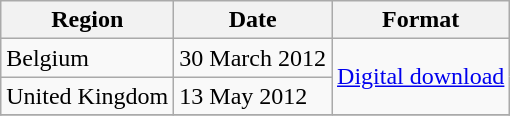<table class=wikitable>
<tr>
<th>Region</th>
<th>Date</th>
<th>Format</th>
</tr>
<tr>
<td>Belgium</td>
<td>30 March 2012</td>
<td rowspan="2"><a href='#'>Digital download</a></td>
</tr>
<tr>
<td>United Kingdom</td>
<td>13 May 2012</td>
</tr>
<tr>
</tr>
</table>
